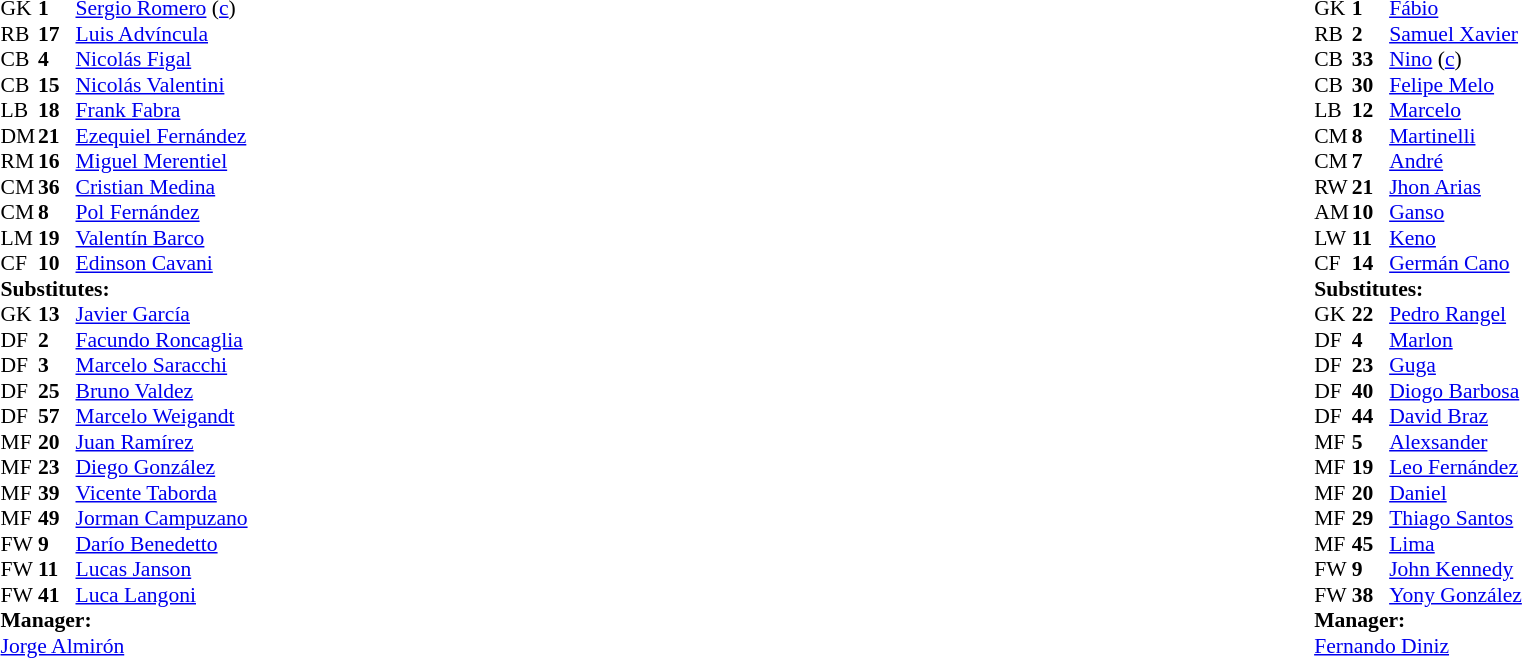<table class="sortable" width="100%">
<tr>
<td valign="top" width="40%"><br><table style="font-size:90%" cellspacing="0" cellpadding="0">
<tr>
<th width=25></th>
<th width=25></th>
</tr>
<tr>
<td>GK</td>
<td><strong>1</strong></td>
<td> <a href='#'>Sergio Romero</a> (<a href='#'>c</a>)</td>
</tr>
<tr>
<td>RB</td>
<td><strong>17</strong></td>
<td> <a href='#'>Luis Advíncula</a></td>
</tr>
<tr>
<td>CB</td>
<td><strong>4</strong></td>
<td> <a href='#'>Nicolás Figal</a></td>
<td></td>
<td></td>
</tr>
<tr>
<td>CB</td>
<td><strong>15</strong></td>
<td> <a href='#'>Nicolás Valentini</a></td>
</tr>
<tr>
<td>LB</td>
<td><strong>18</strong></td>
<td> <a href='#'>Frank Fabra</a></td>
<td></td>
</tr>
<tr>
<td>DM</td>
<td><strong>21</strong></td>
<td> <a href='#'>Ezequiel Fernández</a></td>
<td></td>
<td></td>
</tr>
<tr>
<td>RM</td>
<td><strong>16</strong></td>
<td> <a href='#'>Miguel Merentiel</a></td>
<td></td>
<td></td>
</tr>
<tr>
<td>CM</td>
<td><strong>36</strong></td>
<td> <a href='#'>Cristian Medina</a></td>
<td></td>
<td></td>
</tr>
<tr>
<td>CM</td>
<td><strong>8</strong></td>
<td> <a href='#'>Pol Fernández</a></td>
</tr>
<tr>
<td>LM</td>
<td><strong>19</strong></td>
<td> <a href='#'>Valentín Barco</a></td>
<td></td>
<td></td>
</tr>
<tr>
<td>CF</td>
<td><strong>10</strong></td>
<td> <a href='#'>Edinson Cavani</a></td>
<td></td>
<td></td>
</tr>
<tr>
<td colspan=3><strong>Substitutes:</strong></td>
</tr>
<tr>
<td>GK</td>
<td><strong>13</strong></td>
<td> <a href='#'>Javier García</a></td>
</tr>
<tr>
<td>DF</td>
<td><strong>2</strong></td>
<td> <a href='#'>Facundo Roncaglia</a></td>
</tr>
<tr>
<td>DF</td>
<td><strong>3</strong></td>
<td> <a href='#'>Marcelo Saracchi</a></td>
<td></td>
<td></td>
</tr>
<tr>
<td>DF</td>
<td><strong>25</strong></td>
<td> <a href='#'>Bruno Valdez</a></td>
<td></td>
<td></td>
</tr>
<tr>
<td>DF</td>
<td><strong>57</strong></td>
<td> <a href='#'>Marcelo Weigandt</a></td>
</tr>
<tr>
<td>MF</td>
<td><strong>20</strong></td>
<td> <a href='#'>Juan Ramírez</a></td>
</tr>
<tr>
<td>MF</td>
<td><strong>23</strong></td>
<td> <a href='#'>Diego González</a></td>
</tr>
<tr>
<td>MF</td>
<td><strong>39</strong></td>
<td> <a href='#'>Vicente Taborda</a></td>
<td></td>
<td></td>
</tr>
<tr>
<td>MF</td>
<td><strong>49</strong></td>
<td> <a href='#'>Jorman Campuzano</a></td>
</tr>
<tr>
<td>FW</td>
<td><strong>9</strong></td>
<td> <a href='#'>Darío Benedetto</a></td>
<td></td>
<td></td>
</tr>
<tr>
<td>FW</td>
<td><strong>11</strong></td>
<td> <a href='#'>Lucas Janson</a></td>
<td></td>
<td></td>
</tr>
<tr>
<td>FW</td>
<td><strong>41</strong></td>
<td> <a href='#'>Luca Langoni</a></td>
<td></td>
<td></td>
</tr>
<tr>
<td colspan=3><strong>Manager:</strong></td>
</tr>
<tr>
<td colspan="4"> <a href='#'>Jorge Almirón</a></td>
</tr>
</table>
</td>
<td valign="top"></td>
<td valign="top" width="50%"><br><table style="font-size:90%; margin:auto" cellspacing="0" cellpadding="0">
<tr>
<th width=25></th>
<th width=25></th>
</tr>
<tr>
<td>GK</td>
<td><strong>1</strong></td>
<td> <a href='#'>Fábio</a></td>
</tr>
<tr>
<td>RB</td>
<td><strong>2</strong></td>
<td> <a href='#'>Samuel Xavier</a></td>
<td></td>
<td></td>
</tr>
<tr>
<td>CB</td>
<td><strong>33</strong></td>
<td> <a href='#'>Nino</a> (<a href='#'>c</a>)</td>
<td></td>
</tr>
<tr>
<td>CB</td>
<td><strong>30</strong></td>
<td> <a href='#'>Felipe Melo</a></td>
<td></td>
<td></td>
</tr>
<tr>
<td>LB</td>
<td><strong>12</strong></td>
<td> <a href='#'>Marcelo</a></td>
<td></td>
<td></td>
</tr>
<tr>
<td>CM</td>
<td><strong>8</strong></td>
<td> <a href='#'>Martinelli</a></td>
<td></td>
<td></td>
</tr>
<tr>
<td>CM</td>
<td><strong>7</strong></td>
<td> <a href='#'>André</a></td>
</tr>
<tr>
<td>RW</td>
<td><strong>21</strong></td>
<td> <a href='#'>Jhon Arias</a></td>
</tr>
<tr>
<td>AM</td>
<td><strong>10</strong></td>
<td> <a href='#'>Ganso</a></td>
<td></td>
<td></td>
</tr>
<tr>
<td>LW</td>
<td><strong>11</strong></td>
<td> <a href='#'>Keno</a></td>
<td></td>
<td></td>
</tr>
<tr>
<td>CF</td>
<td><strong>14</strong></td>
<td> <a href='#'>Germán Cano</a></td>
<td></td>
</tr>
<tr>
<td colspan=3><strong>Substitutes:</strong></td>
</tr>
<tr>
<td>GK</td>
<td><strong>22</strong></td>
<td> <a href='#'>Pedro Rangel</a></td>
</tr>
<tr>
<td>DF</td>
<td><strong>4</strong></td>
<td> <a href='#'>Marlon</a></td>
<td></td>
<td></td>
</tr>
<tr>
<td>DF</td>
<td><strong>23</strong></td>
<td> <a href='#'>Guga</a></td>
<td></td>
<td></td>
</tr>
<tr>
<td>DF</td>
<td><strong>40</strong></td>
<td> <a href='#'>Diogo Barbosa</a></td>
<td></td>
<td></td>
</tr>
<tr>
<td>DF</td>
<td><strong>44</strong></td>
<td> <a href='#'>David Braz</a></td>
<td></td>
<td></td>
</tr>
<tr>
<td>MF</td>
<td><strong>5</strong></td>
<td> <a href='#'>Alexsander</a></td>
</tr>
<tr>
<td>MF</td>
<td><strong>19</strong></td>
<td> <a href='#'>Leo Fernández</a></td>
</tr>
<tr>
<td>MF</td>
<td><strong>20</strong></td>
<td> <a href='#'>Daniel</a></td>
</tr>
<tr>
<td>MF</td>
<td><strong>29</strong></td>
<td> <a href='#'>Thiago Santos</a></td>
</tr>
<tr>
<td>MF</td>
<td><strong>45</strong></td>
<td> <a href='#'>Lima</a></td>
<td></td>
<td></td>
</tr>
<tr>
<td>FW</td>
<td><strong>9</strong></td>
<td> <a href='#'>John Kennedy</a></td>
<td></td>
<td></td>
</tr>
<tr>
<td>FW</td>
<td><strong>38</strong></td>
<td> <a href='#'>Yony González</a></td>
</tr>
<tr>
<td colspan=3><strong>Manager:</strong></td>
</tr>
<tr>
<td colspan=3> <a href='#'>Fernando Diniz</a></td>
</tr>
</table>
</td>
</tr>
</table>
